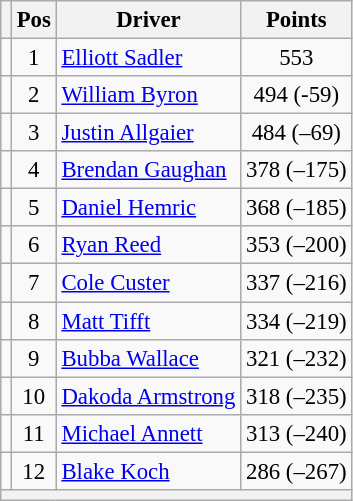<table class="wikitable" style="font-size: 95%;">
<tr>
<th></th>
<th>Pos</th>
<th>Driver</th>
<th>Points</th>
</tr>
<tr>
<td align="left"></td>
<td style="text-align:center;">1</td>
<td><a href='#'>Elliott Sadler</a></td>
<td style="text-align:center;">553</td>
</tr>
<tr>
<td align="left"></td>
<td style="text-align:center;">2</td>
<td><a href='#'>William Byron</a></td>
<td style="text-align:center;">494 (-59)</td>
</tr>
<tr>
<td align="left"></td>
<td style="text-align:center;">3</td>
<td><a href='#'>Justin Allgaier</a></td>
<td style="text-align:center;">484 (–69)</td>
</tr>
<tr>
<td align="left"></td>
<td style="text-align:center;">4</td>
<td><a href='#'>Brendan Gaughan</a></td>
<td style="text-align:center;">378 (–175)</td>
</tr>
<tr>
<td align="left"></td>
<td style="text-align:center;">5</td>
<td><a href='#'>Daniel Hemric</a></td>
<td style="text-align:center;">368 (–185)</td>
</tr>
<tr>
<td align="left"></td>
<td style="text-align:center;">6</td>
<td><a href='#'>Ryan Reed</a></td>
<td style="text-align:center;">353 (–200)</td>
</tr>
<tr>
<td align="left"></td>
<td style="text-align:center;">7</td>
<td><a href='#'>Cole Custer</a></td>
<td style="text-align:center;">337 (–216)</td>
</tr>
<tr>
<td align="left"></td>
<td style="text-align:center;">8</td>
<td><a href='#'>Matt Tifft</a></td>
<td style="text-align:center;">334 (–219)</td>
</tr>
<tr>
<td align="left"></td>
<td style="text-align:center;">9</td>
<td><a href='#'>Bubba Wallace</a></td>
<td style="text-align:center;">321 (–232)</td>
</tr>
<tr>
<td align="left"></td>
<td style="text-align:center;">10</td>
<td><a href='#'>Dakoda Armstrong</a></td>
<td style="text-align:center;">318 (–235)</td>
</tr>
<tr>
<td align="left"></td>
<td style="text-align:center;">11</td>
<td><a href='#'>Michael Annett</a></td>
<td style="text-align:center;">313 (–240)</td>
</tr>
<tr>
<td align="left"></td>
<td style="text-align:center;">12</td>
<td><a href='#'>Blake Koch</a></td>
<td style="text-align:center;">286 (–267)</td>
</tr>
<tr class="sortbottom">
<th colspan="9"></th>
</tr>
</table>
